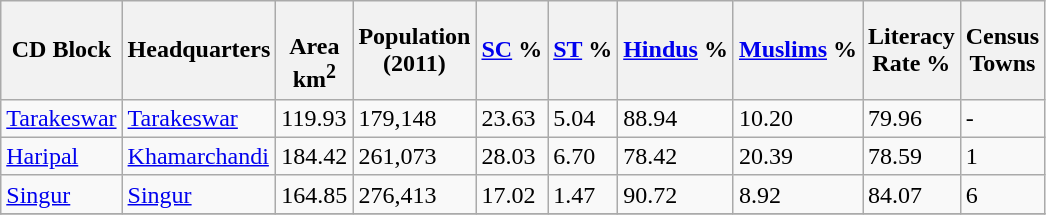<table class="wikitable sortable">
<tr>
<th>CD Block</th>
<th>Headquarters</th>
<th><br>Area<br>km<sup>2</sup></th>
<th>Population<br>(2011)</th>
<th><a href='#'>SC</a> %</th>
<th><a href='#'>ST</a> %</th>
<th><a href='#'>Hindus</a> %</th>
<th><a href='#'>Muslims</a> %</th>
<th>Literacy<br> Rate %</th>
<th>Census<br>Towns</th>
</tr>
<tr>
<td><a href='#'>Tarakeswar</a></td>
<td><a href='#'>Tarakeswar</a></td>
<td>119.93</td>
<td>179,148</td>
<td>23.63</td>
<td>5.04</td>
<td>88.94</td>
<td>10.20</td>
<td>79.96</td>
<td>-</td>
</tr>
<tr>
<td><a href='#'>Haripal</a></td>
<td><a href='#'>Khamarchandi</a></td>
<td>184.42</td>
<td>261,073</td>
<td>28.03</td>
<td>6.70</td>
<td>78.42</td>
<td>20.39</td>
<td>78.59</td>
<td>1</td>
</tr>
<tr>
<td><a href='#'>Singur</a></td>
<td><a href='#'>Singur</a></td>
<td>164.85</td>
<td>276,413</td>
<td>17.02</td>
<td>1.47</td>
<td>90.72</td>
<td>8.92</td>
<td>84.07</td>
<td>6</td>
</tr>
<tr>
</tr>
</table>
